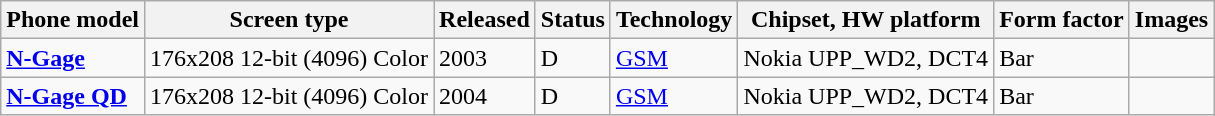<table class="wikitable sortable">
<tr>
<th>Phone model</th>
<th>Screen type</th>
<th>Released</th>
<th>Status</th>
<th>Technology</th>
<th>Chipset, HW platform</th>
<th>Form factor</th>
<th>Images</th>
</tr>
<tr>
<td><strong><a href='#'>N-Gage</a></strong></td>
<td>176x208 12-bit (4096) Color</td>
<td>2003</td>
<td>D</td>
<td><a href='#'>GSM</a></td>
<td>Nokia UPP_WD2, DCT4</td>
<td>Bar</td>
<td></td>
</tr>
<tr>
<td><strong><a href='#'>N-Gage QD</a></strong></td>
<td>176x208 12-bit (4096) Color</td>
<td>2004</td>
<td>D</td>
<td><a href='#'>GSM</a></td>
<td>Nokia UPP_WD2, DCT4</td>
<td>Bar</td>
<td></td>
</tr>
</table>
